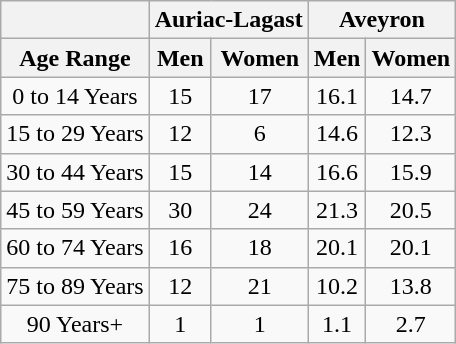<table class="wikitable" style="text-align:center;">
<tr>
<th></th>
<th colspan=2>Auriac-Lagast</th>
<th colspan=2>Aveyron</th>
</tr>
<tr>
<th>Age Range</th>
<th>Men</th>
<th>Women</th>
<th>Men</th>
<th>Women</th>
</tr>
<tr>
<td>0 to 14 Years</td>
<td>15</td>
<td>17</td>
<td>16.1</td>
<td>14.7</td>
</tr>
<tr>
<td>15 to 29 Years</td>
<td>12</td>
<td>6</td>
<td>14.6</td>
<td>12.3</td>
</tr>
<tr>
<td>30 to 44 Years</td>
<td>15</td>
<td>14</td>
<td>16.6</td>
<td>15.9</td>
</tr>
<tr>
<td>45 to 59 Years</td>
<td>30</td>
<td>24</td>
<td>21.3</td>
<td>20.5</td>
</tr>
<tr>
<td>60 to 74 Years</td>
<td>16</td>
<td>18</td>
<td>20.1</td>
<td>20.1</td>
</tr>
<tr>
<td>75 to 89 Years</td>
<td>12</td>
<td>21</td>
<td>10.2</td>
<td>13.8</td>
</tr>
<tr>
<td>90 Years+</td>
<td>1</td>
<td>1</td>
<td>1.1</td>
<td>2.7</td>
</tr>
</table>
